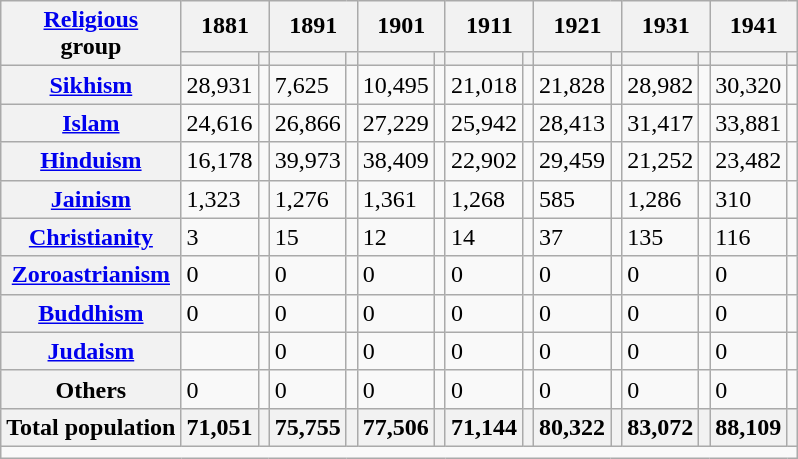<table class="wikitable sortable">
<tr>
<th rowspan="2"><a href='#'>Religious</a><br>group</th>
<th colspan="2">1881</th>
<th colspan="2">1891</th>
<th colspan="2">1901</th>
<th colspan="2">1911</th>
<th colspan="2">1921</th>
<th colspan="2">1931</th>
<th colspan="2">1941</th>
</tr>
<tr>
<th><a href='#'></a></th>
<th></th>
<th></th>
<th></th>
<th></th>
<th></th>
<th></th>
<th></th>
<th></th>
<th></th>
<th></th>
<th></th>
<th></th>
<th></th>
</tr>
<tr>
<th><a href='#'>Sikhism</a> </th>
<td>28,931</td>
<td></td>
<td>7,625</td>
<td></td>
<td>10,495</td>
<td></td>
<td>21,018</td>
<td></td>
<td>21,828</td>
<td></td>
<td>28,982</td>
<td></td>
<td>30,320</td>
<td></td>
</tr>
<tr>
<th><a href='#'>Islam</a> </th>
<td>24,616</td>
<td></td>
<td>26,866</td>
<td></td>
<td>27,229</td>
<td></td>
<td>25,942</td>
<td></td>
<td>28,413</td>
<td></td>
<td>31,417</td>
<td></td>
<td>33,881</td>
<td></td>
</tr>
<tr>
<th><a href='#'>Hinduism</a> </th>
<td>16,178</td>
<td></td>
<td>39,973</td>
<td></td>
<td>38,409</td>
<td></td>
<td>22,902</td>
<td></td>
<td>29,459</td>
<td></td>
<td>21,252</td>
<td></td>
<td>23,482</td>
<td></td>
</tr>
<tr>
<th><a href='#'>Jainism</a> </th>
<td>1,323</td>
<td></td>
<td>1,276</td>
<td></td>
<td>1,361</td>
<td></td>
<td>1,268</td>
<td></td>
<td>585</td>
<td></td>
<td>1,286</td>
<td></td>
<td>310</td>
<td></td>
</tr>
<tr>
<th><a href='#'>Christianity</a> </th>
<td>3</td>
<td></td>
<td>15</td>
<td></td>
<td>12</td>
<td></td>
<td>14</td>
<td></td>
<td>37</td>
<td></td>
<td>135</td>
<td></td>
<td>116</td>
<td></td>
</tr>
<tr>
<th><a href='#'>Zoroastrianism</a> </th>
<td>0</td>
<td></td>
<td>0</td>
<td></td>
<td>0</td>
<td></td>
<td>0</td>
<td></td>
<td>0</td>
<td></td>
<td>0</td>
<td></td>
<td>0</td>
<td></td>
</tr>
<tr>
<th><a href='#'>Buddhism</a> </th>
<td>0</td>
<td></td>
<td>0</td>
<td></td>
<td>0</td>
<td></td>
<td>0</td>
<td></td>
<td>0</td>
<td></td>
<td>0</td>
<td></td>
<td>0</td>
<td></td>
</tr>
<tr>
<th><a href='#'>Judaism</a> </th>
<td></td>
<td></td>
<td>0</td>
<td></td>
<td>0</td>
<td></td>
<td>0</td>
<td></td>
<td>0</td>
<td></td>
<td>0</td>
<td></td>
<td>0</td>
<td></td>
</tr>
<tr>
<th>Others</th>
<td>0</td>
<td></td>
<td>0</td>
<td></td>
<td>0</td>
<td></td>
<td>0</td>
<td></td>
<td>0</td>
<td></td>
<td>0</td>
<td></td>
<td>0</td>
<td></td>
</tr>
<tr>
<th>Total population</th>
<th>71,051</th>
<th></th>
<th>75,755</th>
<th></th>
<th>77,506</th>
<th></th>
<th>71,144</th>
<th></th>
<th>80,322</th>
<th></th>
<th>83,072</th>
<th></th>
<th>88,109</th>
<th></th>
</tr>
<tr class="sortbottom">
<td colspan="15"></td>
</tr>
</table>
